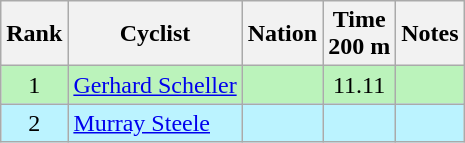<table class="wikitable sortable" style="text-align:center">
<tr>
<th>Rank</th>
<th>Cyclist</th>
<th>Nation</th>
<th>Time<br>200 m</th>
<th>Notes</th>
</tr>
<tr bgcolor=bbf3bb>
<td>1</td>
<td align=left><a href='#'>Gerhard Scheller</a></td>
<td align=left></td>
<td>11.11</td>
<td></td>
</tr>
<tr bgcolor=bbf3ff>
<td>2</td>
<td align=left><a href='#'>Murray Steele</a></td>
<td align=left></td>
<td></td>
<td></td>
</tr>
</table>
